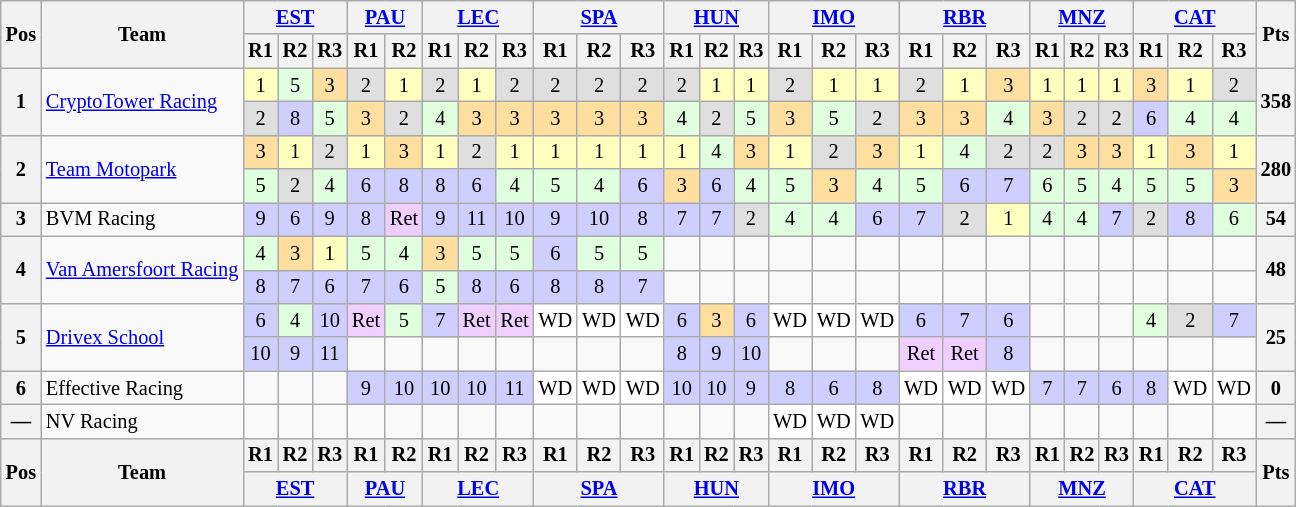<table class="wikitable" style="font-size: 85%; text-align:center">
<tr>
<th rowspan="2" valign="middle">Pos</th>
<th rowspan="2" valign="middle">Team</th>
<th colspan="3"><a href='#'>EST</a><br></th>
<th colspan="2"><a href='#'>PAU</a><br></th>
<th colspan="3"><a href='#'>LEC</a><br></th>
<th colspan="3"><a href='#'>SPA</a><br></th>
<th colspan="3"><a href='#'>HUN</a><br></th>
<th colspan="3"><a href='#'>IMO</a><br></th>
<th colspan="3"><a href='#'>RBR</a><br></th>
<th colspan="3"><a href='#'>MNZ</a><br></th>
<th colspan="3"><a href='#'>CAT</a><br></th>
<th rowspan="2" valign="middle">Pts</th>
</tr>
<tr>
<th>R1</th>
<th>R2</th>
<th>R3</th>
<th>R1</th>
<th>R2</th>
<th>R1</th>
<th>R2</th>
<th>R3</th>
<th>R1</th>
<th>R2</th>
<th>R3</th>
<th>R1</th>
<th>R2</th>
<th>R3</th>
<th>R1</th>
<th>R2</th>
<th>R3</th>
<th>R1</th>
<th>R2</th>
<th>R3</th>
<th>R1</th>
<th>R2</th>
<th>R3</th>
<th>R1</th>
<th>R2</th>
<th>R3</th>
</tr>
<tr>
<th rowspan="2">1</th>
<td align="left" rowspan="2"> <a href='#'>CryptoTower Racing</a></td>
<td style="background:#FFFFBF;">1</td>
<td style="background:#DFFFDF;">5</td>
<td style="background:#FFDF9F;">3</td>
<td style="background:#DFDFDF;">2</td>
<td style="background:#FFFFBF;">1</td>
<td style="background:#DFDFDF;">2</td>
<td style="background:#FFFFBF;">1</td>
<td style="background:#DFDFDF;">2</td>
<td style="background:#DFDFDF;">2</td>
<td style="background:#DFDFDF;">2</td>
<td style="background:#DFDFDF;">2</td>
<td style="background:#DFDFDF;">2</td>
<td style="background:#FFFFBF;">1</td>
<td style="background:#FFFFBF;">1</td>
<td style="background:#DFDFDF;">2</td>
<td style="background:#FFFFBF;">1</td>
<td style="background:#FFFFBF;">1</td>
<td style="background:#DFDFDF;">2</td>
<td style="background:#FFFFBF;">1</td>
<td style="background:#FFDF9F;">3</td>
<td style="background:#FFFFBF;">1</td>
<td style="background:#FFFFBF;">1</td>
<td style="background:#FFFFBF;">1</td>
<td style="background:#FFDF9F;">3</td>
<td style="background:#FFFFBF;">1</td>
<td style="background:#DFDFDF;">2</td>
<th rowspan="2">358</th>
</tr>
<tr>
<td style="background:#DFDFDF;">2</td>
<td style="background:#CFCFFF;">8</td>
<td style="background:#DFFFDF;">5</td>
<td style="background:#FFDF9F;">3</td>
<td style="background:#DFDFDF;">2</td>
<td style="background:#DFFFDF;">4</td>
<td style="background:#FFDF9F;">3</td>
<td style="background:#FFDF9F;">3</td>
<td style="background:#FFDF9F;">3</td>
<td style="background:#FFDF9F;">3</td>
<td style="background:#FFDF9F;">3</td>
<td style="background:#DFFFDF;">4</td>
<td style="background:#DFDFDF;">2</td>
<td style="background:#DFFFDF;">5</td>
<td style="background:#FFDF9F;">3</td>
<td style="background:#DFFFDF;">5</td>
<td style="background:#DFDFDF;">2</td>
<td style="background:#FFDF9F;">3</td>
<td style="background:#FFDF9F;">3</td>
<td style="background:#DFFFDF;">4</td>
<td style="background:#FFDF9F;">3</td>
<td style="background:#DFDFDF;">2</td>
<td style="background:#DFDFDF;">2</td>
<td style="background:#CFCFFF;">6</td>
<td style="background:#DFFFDF;">4</td>
<td style="background:#DFFFDF;">4</td>
</tr>
<tr>
<th rowspan="2">2</th>
<td align="left" rowspan="2"> <a href='#'>Team Motopark</a></td>
<td style="background:#FFDF9F;">3</td>
<td style="background:#FFFFBF;">1</td>
<td style="background:#DFDFDF;">2</td>
<td style="background:#FFFFBF;">1</td>
<td style="background:#FFDF9F;">3</td>
<td style="background:#FFFFBF;">1</td>
<td style="background:#DFDFDF;">2</td>
<td style="background:#FFFFBF;">1</td>
<td style="background:#FFFFBF;">1</td>
<td style="background:#FFFFBF;">1</td>
<td style="background:#FFFFBF;">1</td>
<td style="background:#FFFFBF;">1</td>
<td style="background:#DFFFDF;">4</td>
<td style="background:#FFDF9F;">3</td>
<td style="background:#FFFFBF;">1</td>
<td style="background:#DFDFDF;">2</td>
<td style="background:#FFDF9F;">3</td>
<td style="background:#FFFFBF;">1</td>
<td style="background:#DFFFDF;">4</td>
<td style="background:#DFDFDF;">2</td>
<td style="background:#DFDFDF;">2</td>
<td style="background:#FFDF9F;">3</td>
<td style="background:#FFDF9F;">3</td>
<td style="background:#FFFFBF;">1</td>
<td style="background:#FFDF9F;">3</td>
<td style="background:#FFFFBF;">1</td>
<th rowspan="2">280</th>
</tr>
<tr>
<td style="background:#DFFFDF;">5</td>
<td style="background:#DFDFDF;">2</td>
<td style="background:#DFFFDF;">4</td>
<td style="background:#CFCFFF;">6</td>
<td style="background:#CFCFFF;">8</td>
<td style="background:#CFCFFF;">8</td>
<td style="background:#CFCFFF;">6</td>
<td style="background:#DFFFDF;">4</td>
<td style="background:#DFFFDF;">5</td>
<td style="background:#DFFFDF;">4</td>
<td style="background:#CFCFFF;">6</td>
<td style="background:#FFDF9F;">3</td>
<td style="background:#CFCFFF;">6</td>
<td style="background:#DFFFDF;">4</td>
<td style="background:#DFFFDF;">5</td>
<td style="background:#FFDF9F;">3</td>
<td style="background:#DFFFDF;">4</td>
<td style="background:#DFFFDF;">5</td>
<td style="background:#CFCFFF;">6</td>
<td style="background:#CFCFFF;">7</td>
<td style="background:#DFFFDF;">6</td>
<td style="background:#DFFFDF;">5</td>
<td style="background:#DFFFDF;">4</td>
<td style="background:#DFFFDF;">5</td>
<td style="background:#DFFFDF;">5</td>
<td style="background:#FFDF9F;">3</td>
</tr>
<tr>
<th>3</th>
<td align="left"> BVM Racing</td>
<td style="background:#CFCFFF;">9</td>
<td style="background:#CFCFFF;">6</td>
<td style="background:#CFCFFF;">9</td>
<td style="background:#CFCFFF;">8</td>
<td style="background:#EFCFFF;">Ret</td>
<td style="background:#CFCFFF;">9</td>
<td style="background:#CFCFFF;">11</td>
<td style="background:#CFCFFF;">10</td>
<td style="background:#CFCFFF;">9</td>
<td style="background:#CFCFFF;">10</td>
<td style="background:#CFCFFF;">8</td>
<td style="background:#CFCFFF;">7</td>
<td style="background:#CFCFFF;">7</td>
<td style="background:#DFDFDF;">2</td>
<td style="background:#DFFFDF;">4</td>
<td style="background:#DFFFDF;">4</td>
<td style="background:#CFCFFF;">6</td>
<td style="background:#CFCFFF;">7</td>
<td style="background:#DFDFDF;">2</td>
<td style="background:#FFFFBF;">1</td>
<td style="background:#DFFFDF;">4</td>
<td style="background:#DFFFDF;">4</td>
<td style="background:#CFCFFF;">7</td>
<td style="background:#DFDFDF;">2</td>
<td style="background:#CFCFFF;">8</td>
<td style="background:#DFFFDF;">6</td>
<th>54</th>
</tr>
<tr>
<th rowspan="2">4</th>
<td align="left" rowspan="2" nowrap> <a href='#'>Van Amersfoort Racing</a></td>
<td style="background:#DFFFDF;">4</td>
<td style="background:#FFDF9F;">3</td>
<td style="background:#FFFFBF;">1</td>
<td style="background:#DFFFDF;">5</td>
<td style="background:#DFFFDF;">4</td>
<td style="background:#FFDF9F;">3</td>
<td style="background:#DFFFDF;">5</td>
<td style="background:#DFFFDF;">5</td>
<td style="background:#CFCFFF;">6</td>
<td style="background:#DFFFDF;">5</td>
<td style="background:#DFFFDF;">5</td>
<td></td>
<td></td>
<td></td>
<td></td>
<td></td>
<td></td>
<td></td>
<td></td>
<td></td>
<td></td>
<td></td>
<td></td>
<td></td>
<td></td>
<td></td>
<th rowspan="2">48</th>
</tr>
<tr>
<td style="background:#CFCFFF;">8</td>
<td style="background:#CFCFFF;">7</td>
<td style="background:#CFCFFF;">6</td>
<td style="background:#CFCFFF;">7</td>
<td style="background:#CFCFFF;">6</td>
<td style="background:#DFFFDF;">5</td>
<td style="background:#CFCFFF;">8</td>
<td style="background:#CFCFFF;">6</td>
<td style="background:#CFCFFF;">8</td>
<td style="background:#CFCFFF;">8</td>
<td style="background:#CFCFFF;">7</td>
<td></td>
<td></td>
<td></td>
<td></td>
<td></td>
<td></td>
<td></td>
<td></td>
<td></td>
<td></td>
<td></td>
<td></td>
<td></td>
<td></td>
<td></td>
</tr>
<tr>
<th rowspan="2">5</th>
<td rowspan="2" align="left"> <a href='#'>Drivex School</a></td>
<td style="background:#CFCFFF;">6</td>
<td style="background:#DFFFDF;">4</td>
<td style="background:#CFCFFF;">10</td>
<td style="background:#EFCFFF;">Ret</td>
<td style="background:#DFFFDF;">5</td>
<td style="background:#CFCFFF;">7</td>
<td style="background:#EFCFFF;">Ret</td>
<td style="background:#EFCFFF;">Ret</td>
<td style="background:#FFFFFF;">WD</td>
<td style="background:#FFFFFF;">WD</td>
<td style="background:#FFFFFF;">WD</td>
<td style="background:#CFCFFF;">6</td>
<td style="background:#FFDF9F;">3</td>
<td style="background:#CFCFFF;">6</td>
<td style="background:#ffffff">WD</td>
<td style="background:#ffffff">WD</td>
<td style="background:#ffffff">WD</td>
<td style="background:#CFCFFF;">6</td>
<td style="background:#CFCFFF;">7</td>
<td style="background:#CFCFFF;">6</td>
<td></td>
<td></td>
<td></td>
<td style="background:#DFFFDF;">4</td>
<td style="background:#DFDFDF;">2</td>
<td style="background:#CFCFFF;">7</td>
<th rowspan="2">25</th>
</tr>
<tr>
<td style="background:#CFCFFF;">10</td>
<td style="background:#CFCFFF;">9</td>
<td style="background:#CFCFFF;">11</td>
<td></td>
<td></td>
<td></td>
<td></td>
<td></td>
<td></td>
<td></td>
<td></td>
<td style="background:#CFCFFF;">8</td>
<td style="background:#CFCFFF;">9</td>
<td style="background:#CFCFFF;">10</td>
<td></td>
<td></td>
<td></td>
<td style="background:#EFCFFF;">Ret</td>
<td style="background:#EFCFFF;">Ret</td>
<td style="background:#CFCFFF;">8</td>
<td></td>
<td></td>
<td></td>
<td></td>
<td></td>
<td></td>
</tr>
<tr>
<th>6</th>
<td align="left"> Effective Racing</td>
<td></td>
<td></td>
<td></td>
<td style="background:#CFCFFF;">9</td>
<td style="background:#CFCFFF;">10</td>
<td style="background:#CFCFFF;">10</td>
<td style="background:#CFCFFF;">10</td>
<td style="background:#CFCFFF;">11</td>
<td style="background:#FFFFFF;">WD</td>
<td style="background:#FFFFFF;">WD</td>
<td style="background:#FFFFFF;">WD</td>
<td style="background:#CFCFFF;">10</td>
<td style="background:#CFCFFF;">10</td>
<td style="background:#CFCFFF;">9</td>
<td style="background:#CFCFFF;">8</td>
<td style="background:#CFCFFF;">6</td>
<td style="background:#CFCFFF;">8</td>
<td style="background:#ffffff;">WD</td>
<td style="background:#ffffff;">WD</td>
<td style="background:#ffffff;">WD</td>
<td style="background:#CFCFFF;">7</td>
<td style="background:#CFCFFF;">7</td>
<td style="background:#CFCFFF;">6</td>
<td style="background:#CFCFFF;">8</td>
<td style="background:#ffffff;">WD</td>
<td style="background:#ffffff;">WD</td>
<th>0</th>
</tr>
<tr>
<th>—</th>
<td align="left"> NV Racing</td>
<td></td>
<td></td>
<td></td>
<td></td>
<td></td>
<td></td>
<td></td>
<td></td>
<td></td>
<td></td>
<td></td>
<td></td>
<td></td>
<td></td>
<td style="background:#ffffff">WD</td>
<td style="background:#ffffff">WD</td>
<td style="background:#ffffff">WD</td>
<td></td>
<td></td>
<td></td>
<td></td>
<td></td>
<td></td>
<td></td>
<td></td>
<td></td>
<th>—</th>
</tr>
<tr>
<th rowspan="2">Pos</th>
<th rowspan="2">Team</th>
<th>R1</th>
<th>R2</th>
<th>R3</th>
<th>R1</th>
<th>R2</th>
<th>R1</th>
<th>R2</th>
<th>R3</th>
<th>R1</th>
<th>R2</th>
<th>R3</th>
<th>R1</th>
<th>R2</th>
<th>R3</th>
<th>R1</th>
<th>R2</th>
<th>R3</th>
<th>R1</th>
<th>R2</th>
<th>R3</th>
<th>R1</th>
<th>R2</th>
<th>R3</th>
<th>R1</th>
<th>R2</th>
<th>R3</th>
<th rowspan="2">Pts</th>
</tr>
<tr>
<th colspan="3"><a href='#'>EST</a><br></th>
<th colspan="2"><a href='#'>PAU</a><br></th>
<th colspan="3"><a href='#'>LEC</a><br></th>
<th colspan="3"><a href='#'>SPA</a><br></th>
<th colspan="3"><a href='#'>HUN</a><br></th>
<th colspan="3"><a href='#'>IMO</a><br></th>
<th colspan="3"><a href='#'>RBR</a><br></th>
<th colspan="3"><a href='#'>MNZ</a><br></th>
<th colspan="3"><a href='#'>CAT</a><br></th>
</tr>
</table>
